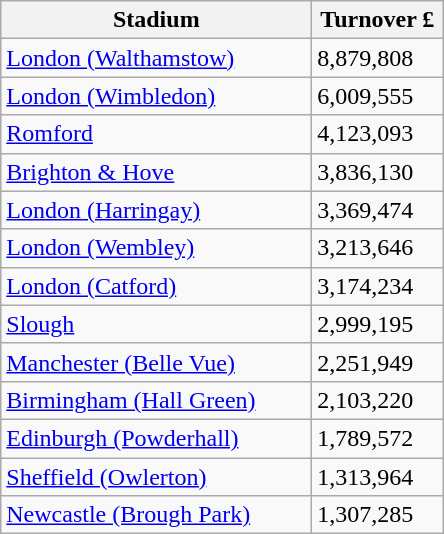<table class="wikitable">
<tr>
<th width=200>Stadium</th>
<th width=80>Turnover £</th>
</tr>
<tr>
<td><a href='#'>London (Walthamstow)</a></td>
<td>8,879,808</td>
</tr>
<tr>
<td><a href='#'>London (Wimbledon)</a></td>
<td>6,009,555</td>
</tr>
<tr>
<td><a href='#'>Romford</a></td>
<td>4,123,093</td>
</tr>
<tr>
<td><a href='#'>Brighton & Hove</a></td>
<td>3,836,130</td>
</tr>
<tr>
<td><a href='#'>London (Harringay)</a></td>
<td>3,369,474</td>
</tr>
<tr>
<td><a href='#'>London (Wembley)</a></td>
<td>3,213,646</td>
</tr>
<tr>
<td><a href='#'>London (Catford)</a></td>
<td>3,174,234</td>
</tr>
<tr>
<td><a href='#'>Slough</a></td>
<td>2,999,195</td>
</tr>
<tr>
<td><a href='#'>Manchester (Belle Vue)</a></td>
<td>2,251,949</td>
</tr>
<tr>
<td><a href='#'>Birmingham (Hall Green)</a></td>
<td>2,103,220</td>
</tr>
<tr>
<td><a href='#'>Edinburgh (Powderhall)</a></td>
<td>1,789,572</td>
</tr>
<tr>
<td><a href='#'>Sheffield (Owlerton)</a></td>
<td>1,313,964</td>
</tr>
<tr>
<td><a href='#'>Newcastle (Brough Park)</a></td>
<td>1,307,285</td>
</tr>
</table>
